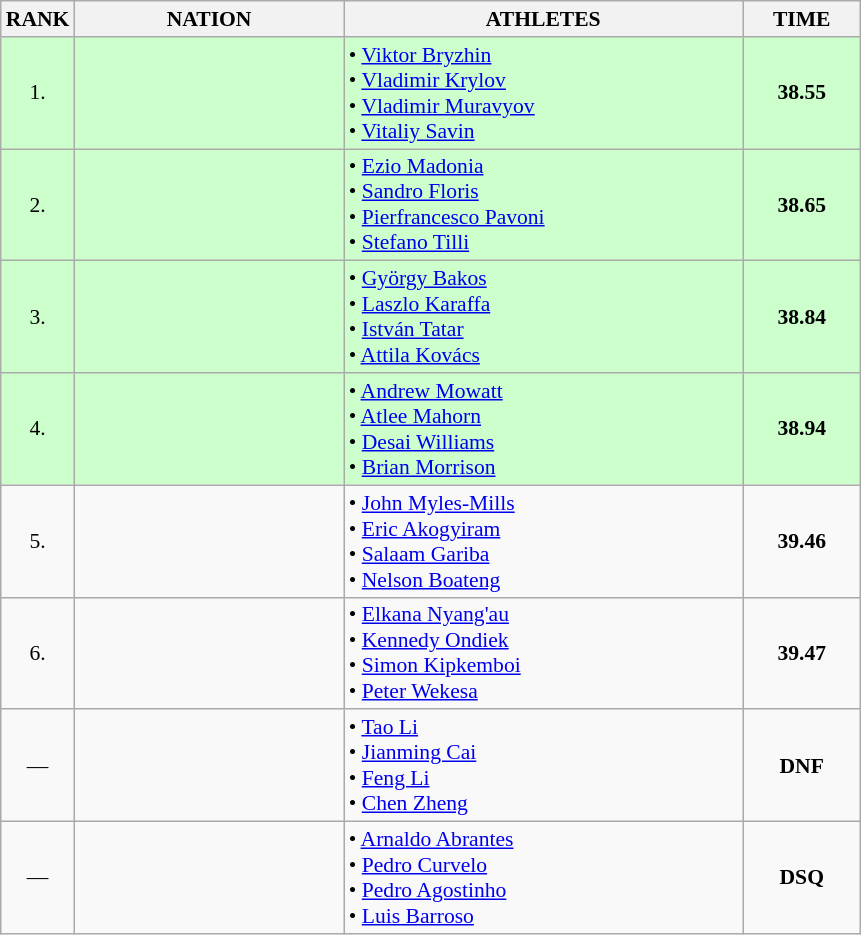<table class="wikitable" style="border-collapse: collapse; font-size: 90%;">
<tr>
<th>RANK</th>
<th style="width: 12em">NATION</th>
<th style="width: 18em">ATHLETES</th>
<th style="width: 5em">TIME</th>
</tr>
<tr style="background:#ccffcc;">
<td align="center">1.</td>
<td align="center"></td>
<td>• <a href='#'>Viktor Bryzhin</a><br>• <a href='#'>Vladimir Krylov</a><br>• <a href='#'>Vladimir Muravyov</a><br>• <a href='#'>Vitaliy Savin</a></td>
<td align="center"><strong>38.55</strong></td>
</tr>
<tr style="background:#ccffcc;">
<td align="center">2.</td>
<td align="center"></td>
<td>• <a href='#'>Ezio Madonia</a><br>• <a href='#'>Sandro Floris</a><br>• <a href='#'>Pierfrancesco Pavoni</a><br>• <a href='#'>Stefano Tilli</a></td>
<td align="center"><strong>38.65</strong></td>
</tr>
<tr style="background:#ccffcc;">
<td align="center">3.</td>
<td align="center"></td>
<td>• <a href='#'>György Bakos</a><br>• <a href='#'>Laszlo Karaffa</a><br>• <a href='#'>István Tatar</a><br>• <a href='#'>Attila Kovács</a></td>
<td align="center"><strong>38.84</strong></td>
</tr>
<tr style="background:#ccffcc;">
<td align="center">4.</td>
<td align="center"></td>
<td>• <a href='#'>Andrew Mowatt</a><br>• <a href='#'>Atlee Mahorn</a><br>• <a href='#'>Desai Williams</a><br>• <a href='#'>Brian Morrison</a></td>
<td align="center"><strong>38.94</strong></td>
</tr>
<tr>
<td align="center">5.</td>
<td align="center"></td>
<td>• <a href='#'>John Myles-Mills</a><br>• <a href='#'>Eric Akogyiram</a><br>• <a href='#'>Salaam Gariba</a><br>• <a href='#'>Nelson Boateng</a></td>
<td align="center"><strong>39.46</strong></td>
</tr>
<tr>
<td align="center">6.</td>
<td align="center"></td>
<td>• <a href='#'>Elkana Nyang'au</a><br>• <a href='#'>Kennedy Ondiek</a><br>• <a href='#'>Simon Kipkemboi</a><br>• <a href='#'>Peter Wekesa</a></td>
<td align="center"><strong>39.47</strong></td>
</tr>
<tr>
<td align="center">—</td>
<td align="center"></td>
<td>• <a href='#'>Tao Li</a><br>• <a href='#'>Jianming Cai</a><br>• <a href='#'>Feng Li</a><br>• <a href='#'>Chen Zheng</a></td>
<td align="center"><strong>DNF</strong></td>
</tr>
<tr>
<td align="center">—</td>
<td align="center"></td>
<td>• <a href='#'>Arnaldo Abrantes</a><br>• <a href='#'>Pedro Curvelo</a><br>• <a href='#'>Pedro Agostinho</a><br>• <a href='#'>Luis Barroso</a></td>
<td align="center"><strong>DSQ</strong></td>
</tr>
</table>
